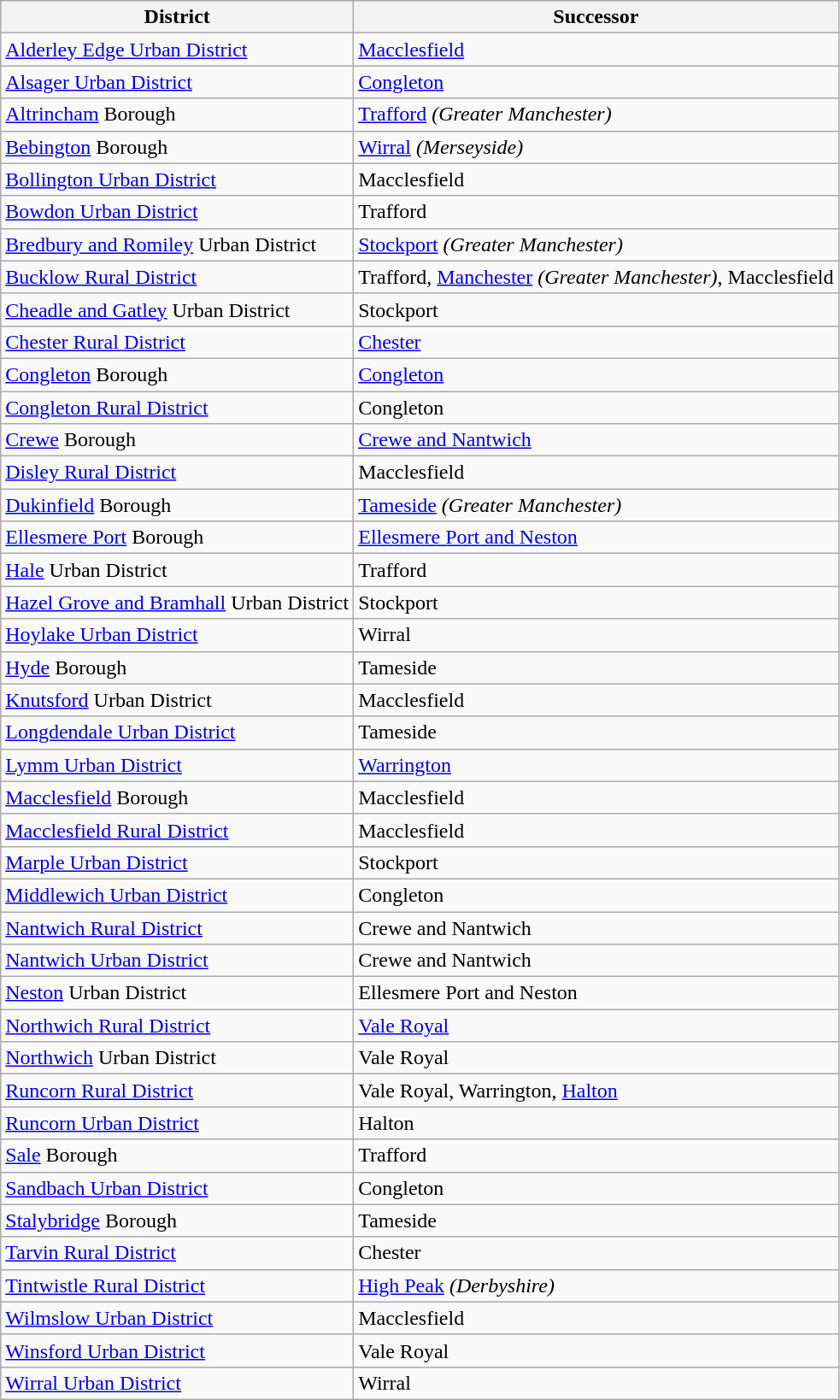<table class="wikitable">
<tr>
<th>District</th>
<th>Successor</th>
</tr>
<tr>
<td><a href='#'>Alderley Edge Urban District</a></td>
<td><a href='#'>Macclesfield</a></td>
</tr>
<tr>
<td><a href='#'>Alsager Urban District</a></td>
<td><a href='#'>Congleton</a></td>
</tr>
<tr>
<td><a href='#'>Altrincham</a> Borough</td>
<td><a href='#'>Trafford</a> <em>(Greater Manchester)</em></td>
</tr>
<tr>
<td><a href='#'>Bebington</a> Borough</td>
<td><a href='#'>Wirral</a> <em>(Merseyside)</em></td>
</tr>
<tr>
<td><a href='#'>Bollington Urban District</a></td>
<td>Macclesfield</td>
</tr>
<tr>
<td><a href='#'>Bowdon Urban District</a></td>
<td>Trafford</td>
</tr>
<tr>
<td><a href='#'>Bredbury and Romiley</a> Urban District</td>
<td><a href='#'>Stockport</a> <em>(Greater Manchester)</em></td>
</tr>
<tr>
<td><a href='#'>Bucklow Rural District</a></td>
<td>Trafford, <a href='#'>Manchester</a> <em>(Greater Manchester)</em>, Macclesfield</td>
</tr>
<tr>
<td><a href='#'>Cheadle and Gatley</a> Urban District</td>
<td>Stockport</td>
</tr>
<tr>
<td><a href='#'>Chester Rural District</a></td>
<td><a href='#'>Chester</a></td>
</tr>
<tr>
<td><a href='#'>Congleton</a> Borough</td>
<td><a href='#'>Congleton</a></td>
</tr>
<tr>
<td><a href='#'>Congleton Rural District</a></td>
<td>Congleton</td>
</tr>
<tr>
<td><a href='#'>Crewe</a> Borough</td>
<td><a href='#'>Crewe and Nantwich</a></td>
</tr>
<tr>
<td><a href='#'>Disley Rural District</a></td>
<td>Macclesfield</td>
</tr>
<tr>
<td><a href='#'>Dukinfield</a> Borough</td>
<td><a href='#'>Tameside</a> <em>(Greater Manchester)</em></td>
</tr>
<tr>
<td><a href='#'>Ellesmere Port</a> Borough</td>
<td><a href='#'>Ellesmere Port and Neston</a></td>
</tr>
<tr>
<td><a href='#'>Hale</a> Urban District</td>
<td>Trafford</td>
</tr>
<tr>
<td><a href='#'>Hazel Grove and Bramhall</a> Urban District</td>
<td>Stockport</td>
</tr>
<tr>
<td><a href='#'>Hoylake Urban District</a></td>
<td>Wirral</td>
</tr>
<tr>
<td><a href='#'>Hyde</a> Borough</td>
<td>Tameside</td>
</tr>
<tr>
<td><a href='#'>Knutsford</a> Urban District</td>
<td>Macclesfield</td>
</tr>
<tr>
<td><a href='#'>Longdendale Urban District</a></td>
<td>Tameside</td>
</tr>
<tr>
<td><a href='#'>Lymm Urban District</a></td>
<td><a href='#'>Warrington</a></td>
</tr>
<tr>
<td><a href='#'>Macclesfield</a> Borough</td>
<td>Macclesfield</td>
</tr>
<tr>
<td><a href='#'>Macclesfield Rural District</a></td>
<td>Macclesfield</td>
</tr>
<tr>
<td><a href='#'>Marple Urban District</a></td>
<td>Stockport</td>
</tr>
<tr>
<td><a href='#'>Middlewich Urban District</a></td>
<td>Congleton</td>
</tr>
<tr>
<td><a href='#'>Nantwich Rural District</a></td>
<td>Crewe and Nantwich</td>
</tr>
<tr>
<td><a href='#'>Nantwich Urban District</a></td>
<td>Crewe and Nantwich</td>
</tr>
<tr>
<td><a href='#'>Neston</a> Urban District</td>
<td>Ellesmere Port and Neston</td>
</tr>
<tr>
<td><a href='#'>Northwich Rural District</a></td>
<td><a href='#'>Vale Royal</a></td>
</tr>
<tr>
<td><a href='#'>Northwich</a> Urban District</td>
<td>Vale Royal</td>
</tr>
<tr>
<td><a href='#'>Runcorn Rural District</a></td>
<td>Vale Royal, Warrington, <a href='#'>Halton</a></td>
</tr>
<tr>
<td><a href='#'>Runcorn Urban District</a></td>
<td>Halton</td>
</tr>
<tr>
<td><a href='#'>Sale</a> Borough</td>
<td>Trafford</td>
</tr>
<tr>
<td><a href='#'>Sandbach Urban District</a></td>
<td>Congleton</td>
</tr>
<tr>
<td><a href='#'>Stalybridge</a> Borough</td>
<td>Tameside</td>
</tr>
<tr>
<td><a href='#'>Tarvin Rural District</a></td>
<td>Chester</td>
</tr>
<tr>
<td><a href='#'>Tintwistle Rural District</a></td>
<td><a href='#'>High Peak</a> <em>(Derbyshire)</em></td>
</tr>
<tr>
<td><a href='#'>Wilmslow Urban District</a></td>
<td>Macclesfield</td>
</tr>
<tr>
<td><a href='#'>Winsford Urban District</a></td>
<td>Vale Royal</td>
</tr>
<tr>
<td><a href='#'>Wirral Urban District</a></td>
<td>Wirral</td>
</tr>
</table>
